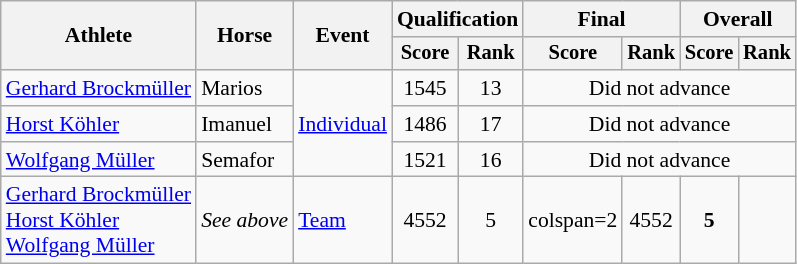<table class=wikitable style="font-size:90%">
<tr>
<th rowspan="2">Athlete</th>
<th rowspan="2">Horse</th>
<th rowspan="2">Event</th>
<th colspan="2">Qualification</th>
<th colspan="2">Final</th>
<th colspan="2">Overall</th>
</tr>
<tr style="font-size:95%">
<th>Score</th>
<th>Rank</th>
<th>Score</th>
<th>Rank</th>
<th>Score</th>
<th>Rank</th>
</tr>
<tr align=center>
<td align=left><a href='#'>Gerhard Brockmüller</a></td>
<td align=left>Marios</td>
<td align=left rowspan=3><a href='#'>Individual</a></td>
<td>1545</td>
<td>13</td>
<td colspan=4>Did not advance</td>
</tr>
<tr align=center>
<td align=left><a href='#'>Horst Köhler</a></td>
<td align=left>Imanuel</td>
<td>1486</td>
<td>17</td>
<td colspan=4>Did not advance</td>
</tr>
<tr align=center>
<td align=left><a href='#'>Wolfgang Müller</a></td>
<td align=left>Semafor</td>
<td>1521</td>
<td>16</td>
<td colspan=4>Did not advance</td>
</tr>
<tr align=center>
<td align=left><a href='#'>Gerhard Brockmüller</a><br><a href='#'>Horst Köhler</a><br><a href='#'>Wolfgang Müller</a></td>
<td align=left><em>See above</em></td>
<td align=left><a href='#'>Team</a></td>
<td>4552</td>
<td>5</td>
<td>colspan=2 </td>
<td>4552</td>
<td><strong>5</strong></td>
</tr>
</table>
